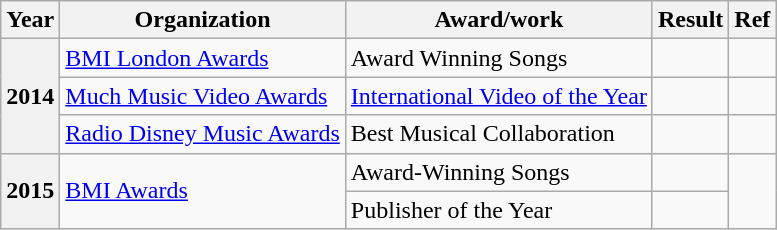<table class="wikitable">
<tr>
<th>Year</th>
<th>Organization</th>
<th>Award/work</th>
<th>Result</th>
<th>Ref</th>
</tr>
<tr>
<th scope="row" rowspan="3">2014</th>
<td><a href='#'>BMI London Awards</a></td>
<td>Award Winning Songs</td>
<td></td>
<td></td>
</tr>
<tr>
<td><a href='#'>Much Music Video Awards</a></td>
<td><a href='#'>International Video of the Year</a></td>
<td></td>
<td></td>
</tr>
<tr>
<td><a href='#'>Radio Disney Music Awards</a></td>
<td>Best Musical Collaboration</td>
<td></td>
<td></td>
</tr>
<tr>
<th scope="row" rowspan="2">2015</th>
<td rowspan=2><a href='#'>BMI Awards</a></td>
<td>Award-Winning Songs</td>
<td></td>
<td rowspan="2" style="text-align:center;"></td>
</tr>
<tr>
<td>Publisher of the Year</td>
<td></td>
</tr>
</table>
